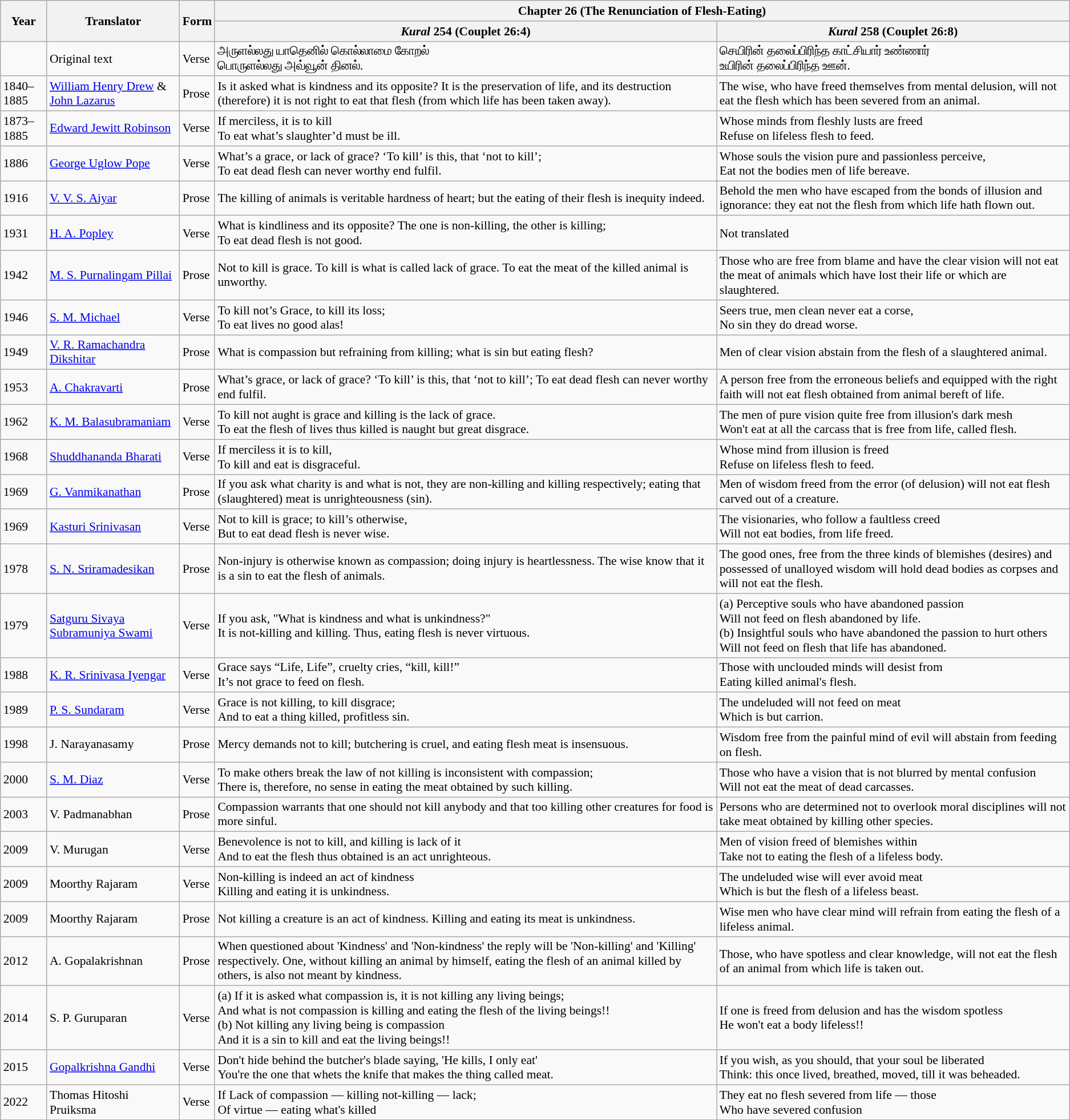<table class="wikitable" style="font-size: 90%">
<tr>
<th rowspan="2">Year</th>
<th rowspan="2">Translator</th>
<th rowspan="2">Form</th>
<th colspan="2">Chapter 26 (The Renunciation of Flesh-Eating)</th>
</tr>
<tr>
<th><em>Kural</em> 254 (Couplet 26:4)</th>
<th><em>Kural</em> 258 (Couplet 26:8)</th>
</tr>
<tr>
<td></td>
<td>Original text</td>
<td>Verse</td>
<td>அருளல்லது யாதெனில் கொல்லாமை கோறல்<br>பொருளல்லது அவ்வூன் தினல்.</td>
<td>செயிரின் தலைப்பிரிந்த காட்சியார் உண்ணார்<br>உயிரின் தலைப்பிரிந்த ஊன்.</td>
</tr>
<tr>
<td>1840–1885</td>
<td><a href='#'>William Henry Drew</a> & <a href='#'>John Lazarus</a></td>
<td>Prose</td>
<td>Is it asked what is kindness and its opposite? It is the preservation of life, and its destruction (therefore) it is not right to eat that flesh (from which life has been taken away).</td>
<td>The wise, who have freed themselves from mental delusion, will not eat the flesh which has been severed from an animal.</td>
</tr>
<tr>
<td>1873–1885</td>
<td><a href='#'>Edward Jewitt Robinson</a></td>
<td>Verse</td>
<td>If merciless, it is to kill<br>To eat what’s slaughter’d must be ill.</td>
<td>Whose minds from fleshly lusts are freed<br>Refuse on lifeless flesh to feed.</td>
</tr>
<tr>
<td>1886</td>
<td><a href='#'>George Uglow Pope</a></td>
<td>Verse</td>
<td>What’s a grace, or lack of grace? ‘To kill’ is this, that ‘not to kill’;<br>To eat dead flesh can never worthy end fulfil.</td>
<td>Whose souls the vision pure and passionless perceive,<br>Eat not the bodies men of life bereave.</td>
</tr>
<tr>
<td>1916</td>
<td><a href='#'>V. V. S. Aiyar</a></td>
<td>Prose</td>
<td>The killing of animals is veritable hardness of heart; but the eating of their flesh is inequity indeed.</td>
<td>Behold the men who have escaped from the bonds of illusion and ignorance: they eat not the flesh from which life hath flown out.</td>
</tr>
<tr>
<td>1931</td>
<td><a href='#'>H. A. Popley</a></td>
<td>Verse</td>
<td>What is kindliness and its opposite? The one is non-killing, the other is killing;<br>To eat dead flesh is not good.</td>
<td>Not translated</td>
</tr>
<tr>
<td>1942</td>
<td><a href='#'>M. S. Purnalingam Pillai</a></td>
<td>Prose</td>
<td>Not to kill is grace. To kill is what is called lack of grace. To eat the meat of the killed animal is unworthy.</td>
<td>Those who are free from blame and have the clear vision will not eat the meat of animals which have lost their life or which are slaughtered.</td>
</tr>
<tr>
<td>1946</td>
<td><a href='#'>S. M. Michael</a></td>
<td>Verse</td>
<td>To kill not’s Grace, to kill its loss;<br>To eat lives no good alas!</td>
<td>Seers true, men clean never eat a corse,<br>No sin they do dread worse.</td>
</tr>
<tr>
<td>1949</td>
<td><a href='#'>V. R. Ramachandra Dikshitar</a></td>
<td>Prose</td>
<td>What is compassion but refraining from killing; what is sin but eating flesh?</td>
<td>Men of clear vision abstain from the flesh of a slaughtered animal.</td>
</tr>
<tr>
<td>1953</td>
<td><a href='#'>A. Chakravarti</a></td>
<td>Prose</td>
<td>What’s grace, or lack of grace? ‘To kill’ is this, that ‘not to kill’; To eat dead flesh can never worthy end fulfil.</td>
<td>A person free from the erroneous beliefs and equipped with the right faith will not eat flesh obtained from animal bereft of life.</td>
</tr>
<tr>
<td>1962</td>
<td><a href='#'>K. M. Balasubramaniam</a></td>
<td>Verse</td>
<td>To kill not aught is grace and killing is the lack of grace.<br>To eat the flesh of lives thus killed is naught but great disgrace.</td>
<td>The men of pure vision quite free from illusion's dark mesh<br>Won't eat at all the carcass that is free from life, called flesh.</td>
</tr>
<tr>
<td>1968</td>
<td><a href='#'>Shuddhananda Bharati</a></td>
<td>Verse</td>
<td>If merciless it is to kill,<br>To kill and eat is disgraceful.</td>
<td>Whose mind from illusion is freed<br>Refuse on lifeless flesh to feed.</td>
</tr>
<tr>
<td>1969</td>
<td><a href='#'>G. Vanmikanathan</a></td>
<td>Prose</td>
<td>If you ask what charity is and what is not, they are non-killing and killing respectively; eating that (slaughtered) meat is unrighteousness (sin).</td>
<td>Men of wisdom freed from the error (of delusion) will not eat flesh carved out of a creature.</td>
</tr>
<tr>
<td>1969</td>
<td><a href='#'>Kasturi Srinivasan</a></td>
<td>Verse</td>
<td>Not to kill is grace; to kill’s otherwise,<br>But to eat dead flesh is never wise.</td>
<td>The visionaries, who follow a faultless creed<br>Will not eat bodies, from life freed.</td>
</tr>
<tr>
<td>1978</td>
<td><a href='#'>S. N. Sriramadesikan</a></td>
<td>Prose</td>
<td>Non-injury is otherwise known as compassion; doing injury is heartlessness. The wise know that it is a sin to eat the flesh of animals.</td>
<td>The good ones, free from the three kinds of blemishes (desires) and possessed of unalloyed wisdom will hold dead bodies as corpses and will not eat the flesh.</td>
</tr>
<tr>
<td>1979</td>
<td><a href='#'>Satguru Sivaya Subramuniya Swami</a></td>
<td>Verse</td>
<td>If you ask, "What is kindness and what is unkindness?"<br>It is not-killing and killing. Thus, eating flesh is never virtuous.</td>
<td>(a) Perceptive souls who have abandoned passion<br>Will not feed on flesh abandoned by life.<br>(b) Insightful souls who have abandoned the passion to hurt others<br>Will not feed on flesh that life has abandoned.</td>
</tr>
<tr>
<td>1988</td>
<td><a href='#'>K. R. Srinivasa Iyengar</a></td>
<td>Verse</td>
<td>Grace says “Life, Life”, cruelty cries, “kill, kill!”<br>It’s not grace to feed on flesh.</td>
<td>Those with unclouded minds will desist from<br>Eating killed animal's flesh.</td>
</tr>
<tr>
<td>1989</td>
<td><a href='#'>P. S. Sundaram</a></td>
<td>Verse</td>
<td>Grace is not killing, to kill disgrace;<br>And to eat a thing killed, profitless sin.</td>
<td>The undeluded will not feed on meat<br>Which is but carrion.</td>
</tr>
<tr>
<td>1998</td>
<td>J. Narayanasamy</td>
<td>Prose</td>
<td>Mercy demands not to kill; butchering is cruel, and eating flesh meat is insensuous.</td>
<td>Wisdom free from the painful mind of evil will abstain from feeding on flesh.</td>
</tr>
<tr>
<td>2000</td>
<td><a href='#'>S. M. Diaz</a></td>
<td>Verse</td>
<td>To make others break the law of not killing is inconsistent with compassion;<br>There is, therefore, no sense in eating the meat obtained by such killing.</td>
<td>Those who have a vision that is not blurred by mental confusion<br>Will not eat the meat of dead carcasses.</td>
</tr>
<tr>
<td>2003</td>
<td>V. Padmanabhan</td>
<td>Prose</td>
<td>Compassion warrants that one should not kill anybody and that too killing other creatures for food is more sinful.</td>
<td>Persons who are determined not to overlook moral disciplines will not take meat obtained by killing other species.</td>
</tr>
<tr>
<td>2009</td>
<td>V. Murugan</td>
<td>Verse</td>
<td>Benevolence is not to kill, and killing is lack of it<br>And to eat the flesh thus obtained is an act unrighteous.</td>
<td>Men of vision freed of blemishes within<br>Take not to eating the flesh of a lifeless body.</td>
</tr>
<tr>
<td>2009</td>
<td>Moorthy Rajaram</td>
<td>Verse</td>
<td>Non-killing is indeed an act of kindness<br>Killing and eating it is unkindness.</td>
<td>The undeluded wise will ever avoid meat<br>Which is but the flesh of a lifeless beast.</td>
</tr>
<tr>
<td>2009</td>
<td>Moorthy Rajaram</td>
<td>Prose</td>
<td>Not killing a creature is an act of kindness. Killing and eating its meat is unkindness.</td>
<td>Wise men who have clear mind will refrain from eating the flesh of a lifeless animal.</td>
</tr>
<tr>
<td>2012</td>
<td>A. Gopalakrishnan</td>
<td>Prose</td>
<td>When questioned about 'Kindness' and 'Non-kindness' the reply will be 'Non-killing' and 'Killing' respectively. One, without killing an animal by himself, eating the flesh of an animal killed by others, is also not meant by kindness.</td>
<td>Those, who have spotless and clear knowledge, will not eat the flesh of an animal from which life is taken out.</td>
</tr>
<tr>
<td>2014</td>
<td>S. P. Guruparan</td>
<td>Verse</td>
<td>(a) If it is asked what compassion is, it is not killing any living beings;<br>And what is not compassion is killing and eating the flesh of the living beings!!<br>(b) Not killing any living being is compassion<br>And it is a sin to kill and eat the living beings!!</td>
<td>If one is freed from delusion and has the wisdom spotless<br>He won't eat a body lifeless!!</td>
</tr>
<tr>
<td>2015</td>
<td><a href='#'>Gopalkrishna Gandhi</a></td>
<td>Verse</td>
<td>Don't hide behind the butcher's blade saying, 'He kills, I only eat'<br>You're the one that whets the knife that makes the thing called meat.</td>
<td>If you wish, as you should, that your soul be liberated<br>Think: this once lived, breathed, moved, till it was beheaded.</td>
</tr>
<tr>
<td>2022</td>
<td>Thomas Hitoshi Pruiksma</td>
<td>Verse</td>
<td>If Lack of compassion — killing not-killing — lack;<br>Of virtue — eating what's killed</td>
<td>They eat no flesh severed from life — those<br>Who have severed confusion</td>
</tr>
</table>
